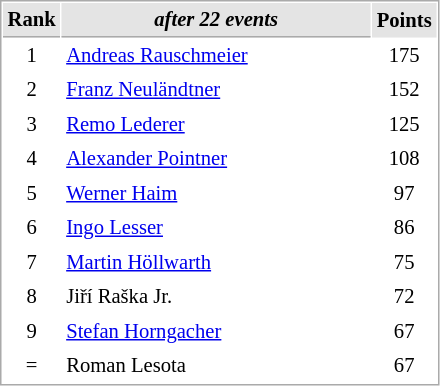<table cellspacing="1" cellpadding="3" style="border:1px solid #AAAAAA;font-size:86%">
<tr bgcolor="#E4E4E4">
<th style="border-bottom:1px solid #AAAAAA" width=10>Rank</th>
<th style="border-bottom:1px solid #AAAAAA" width=200><em>after 22 events</em></th>
<th>Points</th>
</tr>
<tr>
<td align=center>1</td>
<td align=left> <a href='#'>Andreas Rauschmeier</a></td>
<td align=center>175</td>
</tr>
<tr>
<td align=center>2</td>
<td align=left> <a href='#'>Franz Neuländtner</a></td>
<td align=center>152</td>
</tr>
<tr>
<td align=center>3</td>
<td align=left> <a href='#'>Remo Lederer</a></td>
<td align=center>125</td>
</tr>
<tr>
<td align=center>4</td>
<td> <a href='#'>Alexander Pointner</a></td>
<td align=center>108</td>
</tr>
<tr>
<td align=center>5</td>
<td> <a href='#'>Werner Haim</a></td>
<td align=center>97</td>
</tr>
<tr>
<td align=center>6</td>
<td> <a href='#'>Ingo Lesser</a></td>
<td align=center>86</td>
</tr>
<tr>
<td align=center>7</td>
<td> <a href='#'>Martin Höllwarth</a></td>
<td align=center>75</td>
</tr>
<tr>
<td align=center>8</td>
<td> Jiří Raška Jr.</td>
<td align=center>72</td>
</tr>
<tr>
<td align=center>9</td>
<td> <a href='#'>Stefan Horngacher</a></td>
<td align=center>67</td>
</tr>
<tr>
<td align=center>=</td>
<td> Roman Lesota</td>
<td align=center>67</td>
</tr>
</table>
